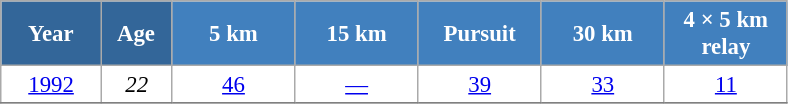<table class="wikitable" style="font-size:95%; text-align:center; border:grey solid 1px; border-collapse:collapse; background:#ffffff;">
<tr>
<th style="background-color:#369; color:white; width:60px;"> Year </th>
<th style="background-color:#369; color:white; width:40px;"> Age </th>
<th style="background-color:#4180be; color:white; width:75px;"> 5 km </th>
<th style="background-color:#4180be; color:white; width:75px;"> 15 km </th>
<th style="background-color:#4180be; color:white; width:75px;"> Pursuit </th>
<th style="background-color:#4180be; color:white; width:75px;"> 30 km </th>
<th style="background-color:#4180be; color:white; width:75px;"> 4 × 5 km <br> relay </th>
</tr>
<tr>
<td><a href='#'>1992</a></td>
<td><em>22</em></td>
<td><a href='#'>46</a></td>
<td><a href='#'>—</a></td>
<td><a href='#'>39</a></td>
<td><a href='#'>33</a></td>
<td><a href='#'>11</a></td>
</tr>
<tr>
</tr>
</table>
